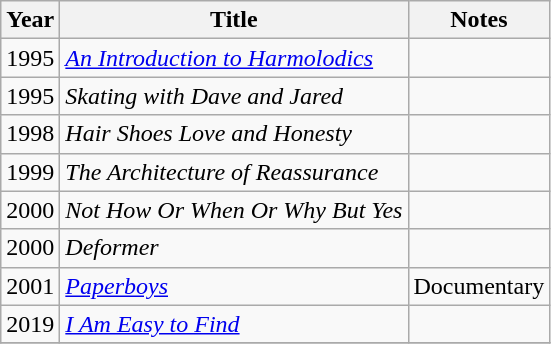<table class="wikitable sortable">
<tr>
<th>Year</th>
<th>Title</th>
<th>Notes</th>
</tr>
<tr>
<td>1995</td>
<td><em><a href='#'>An Introduction to Harmolodics</a></em></td>
<td></td>
</tr>
<tr>
<td>1995</td>
<td><em>Skating with Dave and Jared</em></td>
<td></td>
</tr>
<tr>
<td>1998</td>
<td><em>Hair Shoes Love and Honesty</em></td>
<td></td>
</tr>
<tr>
<td>1999</td>
<td><em>The Architecture of Reassurance</em></td>
<td></td>
</tr>
<tr>
<td>2000</td>
<td><em>Not How Or When Or Why But Yes</em></td>
<td></td>
</tr>
<tr>
<td>2000</td>
<td><em>Deformer</em></td>
<td></td>
</tr>
<tr>
<td>2001</td>
<td><em><a href='#'>Paperboys</a></em></td>
<td>Documentary</td>
</tr>
<tr>
<td>2019</td>
<td><a href='#'><em>I Am Easy to Find</em></a></td>
<td></td>
</tr>
<tr>
</tr>
</table>
